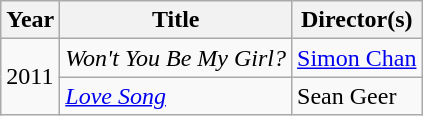<table class="wikitable">
<tr>
<th>Year</th>
<th>Title</th>
<th>Director(s)</th>
</tr>
<tr>
<td rowspan="2">2011</td>
<td><em>Won't You Be My Girl?</em></td>
<td><a href='#'>Simon Chan</a></td>
</tr>
<tr>
<td><em><a href='#'>Love Song</a></em></td>
<td>Sean Geer</td>
</tr>
</table>
